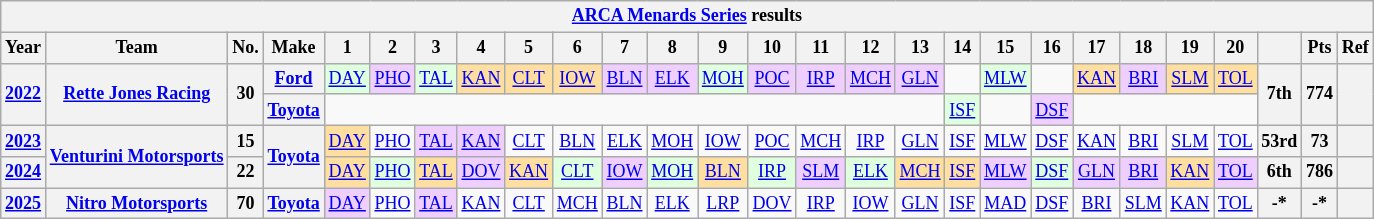<table class="wikitable" style="text-align:center; font-size:75%">
<tr>
<th colspan="27"><a href='#'>ARCA Menards Series</a> results</th>
</tr>
<tr>
<th>Year</th>
<th>Team</th>
<th>No.</th>
<th>Make</th>
<th>1</th>
<th>2</th>
<th>3</th>
<th>4</th>
<th>5</th>
<th>6</th>
<th>7</th>
<th>8</th>
<th>9</th>
<th>10</th>
<th>11</th>
<th>12</th>
<th>13</th>
<th>14</th>
<th>15</th>
<th>16</th>
<th>17</th>
<th>18</th>
<th>19</th>
<th>20</th>
<th></th>
<th>Pts</th>
<th>Ref</th>
</tr>
<tr>
<th rowspan=2><a href='#'>2022</a></th>
<th rowspan=2><a href='#'>Rette Jones Racing</a></th>
<th rowspan=2>30</th>
<th><a href='#'>Ford</a></th>
<td style="background:#DFFFDF;"><a href='#'>DAY</a><br></td>
<td style="background:#EFCFFF;"><a href='#'>PHO</a><br></td>
<td style="background:#DFFFDF;"><a href='#'>TAL</a><br></td>
<td style="background:#FFDF9F;"><a href='#'>KAN</a><br></td>
<td style="background:#FFDF9F;"><a href='#'>CLT</a><br></td>
<td style="background:#FFDF9F;"><a href='#'>IOW</a><br></td>
<td style="background:#EFCFFF;"><a href='#'>BLN</a><br></td>
<td style="background:#EFCFFF;"><a href='#'>ELK</a><br></td>
<td style="background:#DFFFDF;"><a href='#'>MOH</a><br></td>
<td style="background:#EFCFFF;"><a href='#'>POC</a><br></td>
<td style="background:#EFCFFF;"><a href='#'>IRP</a><br></td>
<td style="background:#EFCFFF;"><a href='#'>MCH</a><br></td>
<td style="background:#EFCFFF;"><a href='#'>GLN</a><br></td>
<td></td>
<td style="background:#DFFFDF;"><a href='#'>MLW</a><br></td>
<td></td>
<td style="background:#FFDF9F;"><a href='#'>KAN</a><br></td>
<td style="background:#EFCFFF;"><a href='#'>BRI</a><br></td>
<td style="background:#FFDF9F;"><a href='#'>SLM</a><br></td>
<td style="background:#FFDF9F;"><a href='#'>TOL</a><br></td>
<th rowspan=2>7th</th>
<th rowspan=2>774</th>
<th rowspan=2></th>
</tr>
<tr>
<th><a href='#'>Toyota</a></th>
<td colspan=13></td>
<td style="background:#DFFFDF;"><a href='#'>ISF</a><br></td>
<td></td>
<td style="background:#EFCFFF;"><a href='#'>DSF</a><br></td>
<td colspan=4></td>
</tr>
<tr>
<th><a href='#'>2023</a></th>
<th rowspan="2"><a href='#'>Venturini Motorsports</a></th>
<th>15</th>
<th rowspan="2"><a href='#'>Toyota</a></th>
<td style="background:#FFDF9F;"><a href='#'>DAY</a><br></td>
<td><a href='#'>PHO</a></td>
<td style="background:#EFCFFF;"><a href='#'>TAL</a><br></td>
<td style="background:#EFCFFF;"><a href='#'>KAN</a><br></td>
<td><a href='#'>CLT</a></td>
<td><a href='#'>BLN</a></td>
<td><a href='#'>ELK</a></td>
<td><a href='#'>MOH</a></td>
<td><a href='#'>IOW</a></td>
<td><a href='#'>POC</a></td>
<td><a href='#'>MCH</a></td>
<td><a href='#'>IRP</a></td>
<td><a href='#'>GLN</a></td>
<td><a href='#'>ISF</a></td>
<td><a href='#'>MLW</a></td>
<td><a href='#'>DSF</a></td>
<td><a href='#'>KAN</a></td>
<td><a href='#'>BRI</a></td>
<td><a href='#'>SLM</a></td>
<td><a href='#'>TOL</a></td>
<th>53rd</th>
<th>73</th>
<th></th>
</tr>
<tr>
<th><a href='#'>2024</a></th>
<th>22</th>
<td style="background:#FFDF9F;"><a href='#'>DAY</a><br></td>
<td style="background:#DFFFDF;"><a href='#'>PHO</a><br></td>
<td style="background:#FFDF9F;"><a href='#'>TAL</a><br></td>
<td style="background:#EFCFFF;"><a href='#'>DOV</a><br></td>
<td style="background:#FFDF9F;"><a href='#'>KAN</a><br></td>
<td style="background:#DFFFDF;"><a href='#'>CLT</a><br></td>
<td style="background:#EFCFFF;"><a href='#'>IOW</a><br></td>
<td style="background:#DFFFDF;"><a href='#'>MOH</a><br></td>
<td style="background:#FFDF9F;"><a href='#'>BLN</a><br></td>
<td style="background:#DFFFDF;"><a href='#'>IRP</a><br></td>
<td style="background:#EFCFFF;"><a href='#'>SLM</a><br></td>
<td style="background:#DFFFDF;"><a href='#'>ELK</a><br></td>
<td style="background:#FFDF9F;"><a href='#'>MCH</a><br></td>
<td style="background:#FFDF9F;"><a href='#'>ISF</a><br></td>
<td style="background:#EFCFFF;"><a href='#'>MLW</a><br></td>
<td style="background:#DFFFDF;"><a href='#'>DSF</a><br></td>
<td style="background:#EFCFFF;"><a href='#'>GLN</a><br></td>
<td style="background:#EFCFFF;"><a href='#'>BRI</a><br></td>
<td style="background:#FFDF9F;"><a href='#'>KAN</a><br></td>
<td style="background:#EFCFFF;"><a href='#'>TOL</a><br></td>
<th>6th</th>
<th>786</th>
<th></th>
</tr>
<tr>
<th><a href='#'>2025</a></th>
<th><a href='#'>Nitro Motorsports</a></th>
<th>70</th>
<th><a href='#'>Toyota</a></th>
<td style="background:#EFCFFF;"><a href='#'>DAY</a><br></td>
<td><a href='#'>PHO</a></td>
<td style="background:#EFCFFF;"><a href='#'>TAL</a><br></td>
<td><a href='#'>KAN</a></td>
<td><a href='#'>CLT</a></td>
<td><a href='#'>MCH</a></td>
<td><a href='#'>BLN</a></td>
<td><a href='#'>ELK</a></td>
<td><a href='#'>LRP</a></td>
<td><a href='#'>DOV</a></td>
<td><a href='#'>IRP</a></td>
<td><a href='#'>IOW</a></td>
<td><a href='#'>GLN</a></td>
<td><a href='#'>ISF</a></td>
<td><a href='#'>MAD</a></td>
<td><a href='#'>DSF</a></td>
<td><a href='#'>BRI</a></td>
<td><a href='#'>SLM</a></td>
<td><a href='#'>KAN</a></td>
<td><a href='#'>TOL</a></td>
<th>-*</th>
<th>-*</th>
<th></th>
</tr>
</table>
